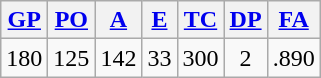<table class="wikitable">
<tr>
<th><a href='#'>GP</a></th>
<th><a href='#'>PO</a></th>
<th><a href='#'>A</a></th>
<th><a href='#'>E</a></th>
<th><a href='#'>TC</a></th>
<th><a href='#'>DP</a></th>
<th><a href='#'>FA</a></th>
</tr>
<tr align=center>
<td>180</td>
<td>125</td>
<td>142</td>
<td>33</td>
<td>300</td>
<td>2</td>
<td>.890</td>
</tr>
</table>
